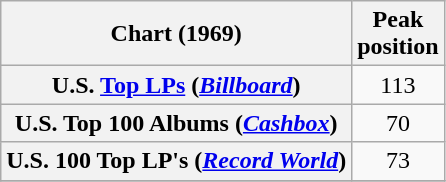<table class="wikitable sortable plainrowheaders" style="text-align:center">
<tr>
<th>Chart (1969)</th>
<th>Peak<br>position</th>
</tr>
<tr>
<th scope="row">U.S. <a href='#'>Top LPs</a> (<em><a href='#'>Billboard</a></em>)</th>
<td align=center>113</td>
</tr>
<tr>
<th scope="row">U.S. Top 100 Albums (<em><a href='#'>Cashbox</a></em>)</th>
<td align=center>70</td>
</tr>
<tr>
<th scope="row">U.S. 100 Top LP's (<em><a href='#'>Record World</a></em>)</th>
<td align=center>73</td>
</tr>
<tr>
</tr>
</table>
